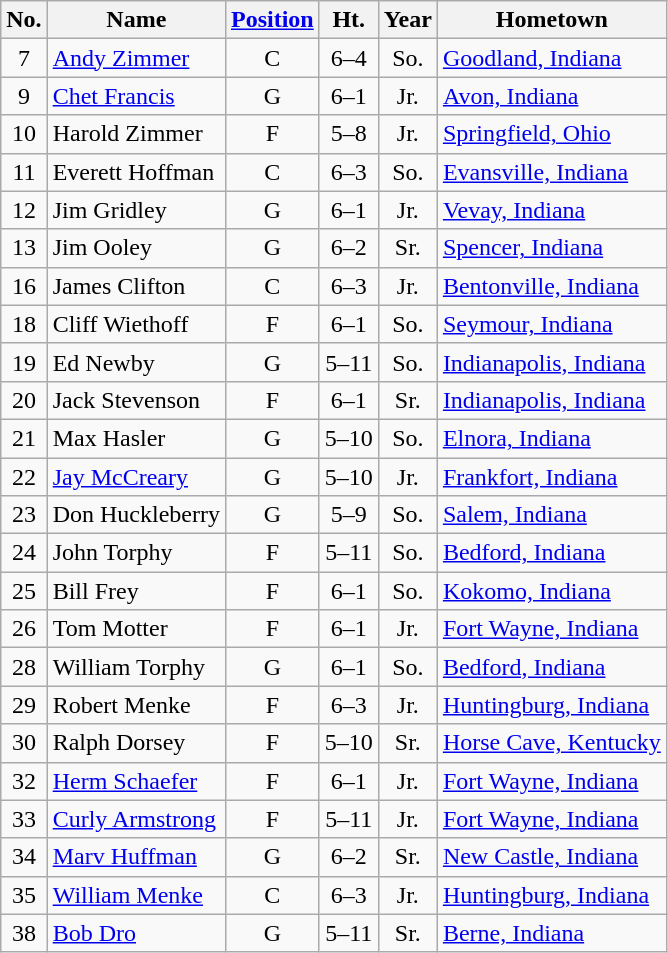<table class="wikitable" style="text-align:center">
<tr>
<th>No.</th>
<th>Name</th>
<th><a href='#'>Position</a></th>
<th>Ht.</th>
<th>Year</th>
<th>Hometown</th>
</tr>
<tr>
<td>7</td>
<td style="text-align:left"><a href='#'>Andy Zimmer</a></td>
<td>C</td>
<td>6–4</td>
<td>So.</td>
<td style="text-align:left"><a href='#'>Goodland, Indiana</a></td>
</tr>
<tr>
<td>9</td>
<td style="text-align:left"><a href='#'>Chet Francis</a></td>
<td>G</td>
<td>6–1</td>
<td>Jr.</td>
<td style="text-align:left"><a href='#'>Avon, Indiana</a></td>
</tr>
<tr>
<td>10</td>
<td style="text-align:left">Harold Zimmer</td>
<td>F</td>
<td>5–8</td>
<td>Jr.</td>
<td style="text-align:left"><a href='#'>Springfield, Ohio</a></td>
</tr>
<tr>
<td>11</td>
<td style="text-align:left">Everett Hoffman</td>
<td>C</td>
<td>6–3</td>
<td>So.</td>
<td style="text-align:left"><a href='#'>Evansville, Indiana</a></td>
</tr>
<tr>
<td>12</td>
<td style="text-align:left">Jim Gridley</td>
<td>G</td>
<td>6–1</td>
<td>Jr.</td>
<td style="text-align:left"><a href='#'>Vevay, Indiana</a></td>
</tr>
<tr>
<td>13</td>
<td style="text-align:left">Jim Ooley</td>
<td>G</td>
<td>6–2</td>
<td>Sr.</td>
<td style="text-align:left"><a href='#'>Spencer, Indiana</a></td>
</tr>
<tr>
<td>16</td>
<td style="text-align:left">James Clifton</td>
<td>C</td>
<td>6–3</td>
<td>Jr.</td>
<td style="text-align:left"><a href='#'>Bentonville, Indiana</a></td>
</tr>
<tr>
<td>18</td>
<td style="text-align:left">Cliff Wiethoff</td>
<td>F</td>
<td>6–1</td>
<td>So.</td>
<td style="text-align:left"><a href='#'>Seymour, Indiana</a></td>
</tr>
<tr>
<td>19</td>
<td style="text-align:left">Ed Newby</td>
<td>G</td>
<td>5–11</td>
<td>So.</td>
<td style="text-align:left"><a href='#'>Indianapolis, Indiana</a></td>
</tr>
<tr>
<td>20</td>
<td style="text-align:left">Jack Stevenson</td>
<td>F</td>
<td>6–1</td>
<td>Sr.</td>
<td style="text-align:left"><a href='#'>Indianapolis, Indiana</a></td>
</tr>
<tr>
<td>21</td>
<td style="text-align:left">Max Hasler</td>
<td>G</td>
<td>5–10</td>
<td>So.</td>
<td style="text-align:left"><a href='#'>Elnora, Indiana</a></td>
</tr>
<tr>
<td>22</td>
<td style="text-align:left"><a href='#'>Jay McCreary</a></td>
<td>G</td>
<td>5–10</td>
<td>Jr.</td>
<td style="text-align:left"><a href='#'>Frankfort, Indiana</a></td>
</tr>
<tr>
<td>23</td>
<td style="text-align:left">Don Huckleberry</td>
<td>G</td>
<td>5–9</td>
<td>So.</td>
<td style="text-align:left"><a href='#'>Salem, Indiana</a></td>
</tr>
<tr>
<td>24</td>
<td style="text-align:left">John Torphy</td>
<td>F</td>
<td>5–11</td>
<td>So.</td>
<td style="text-align:left"><a href='#'>Bedford, Indiana</a></td>
</tr>
<tr>
<td>25</td>
<td style="text-align:left">Bill Frey</td>
<td>F</td>
<td>6–1</td>
<td>So.</td>
<td style="text-align:left"><a href='#'>Kokomo, Indiana</a></td>
</tr>
<tr>
<td>26</td>
<td style="text-align:left">Tom Motter</td>
<td>F</td>
<td>6–1</td>
<td>Jr.</td>
<td style="text-align:left"><a href='#'>Fort Wayne, Indiana</a></td>
</tr>
<tr>
<td>28</td>
<td style="text-align:left">William Torphy</td>
<td>G</td>
<td>6–1</td>
<td>So.</td>
<td style="text-align:left"><a href='#'>Bedford, Indiana</a></td>
</tr>
<tr>
<td>29</td>
<td style="text-align:left">Robert Menke</td>
<td>F</td>
<td>6–3</td>
<td>Jr.</td>
<td style="text-align:left"><a href='#'>Huntingburg, Indiana</a></td>
</tr>
<tr>
<td>30</td>
<td style="text-align:left">Ralph Dorsey</td>
<td>F</td>
<td>5–10</td>
<td>Sr.</td>
<td style="text-align:left"><a href='#'>Horse Cave, Kentucky</a></td>
</tr>
<tr>
<td>32</td>
<td style="text-align:left"><a href='#'>Herm Schaefer</a></td>
<td>F</td>
<td>6–1</td>
<td>Jr.</td>
<td style="text-align:left"><a href='#'>Fort Wayne, Indiana</a></td>
</tr>
<tr>
<td>33</td>
<td style="text-align:left"><a href='#'>Curly Armstrong</a></td>
<td>F</td>
<td>5–11</td>
<td>Jr.</td>
<td style="text-align:left"><a href='#'>Fort Wayne, Indiana</a></td>
</tr>
<tr>
<td>34</td>
<td style="text-align:left"><a href='#'>Marv Huffman</a></td>
<td>G</td>
<td>6–2</td>
<td>Sr.</td>
<td style="text-align:left"><a href='#'>New Castle, Indiana</a></td>
</tr>
<tr>
<td>35</td>
<td style="text-align:left"><a href='#'>William Menke</a></td>
<td>C</td>
<td>6–3</td>
<td>Jr.</td>
<td style="text-align:left"><a href='#'>Huntingburg, Indiana</a></td>
</tr>
<tr>
<td>38</td>
<td style="text-align:left"><a href='#'>Bob Dro</a></td>
<td>G</td>
<td>5–11</td>
<td>Sr.</td>
<td style="text-align:left"><a href='#'>Berne, Indiana</a></td>
</tr>
</table>
